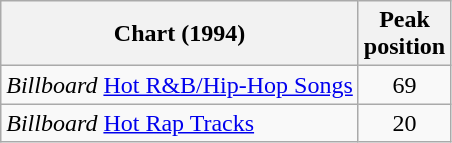<table class="wikitable">
<tr>
<th>Chart (1994)</th>
<th>Peak<br>position</th>
</tr>
<tr>
<td><em>Billboard</em> <a href='#'>Hot R&B/Hip-Hop Songs</a></td>
<td align="center">69</td>
</tr>
<tr>
<td><em>Billboard</em> <a href='#'>Hot Rap Tracks</a></td>
<td align="center">20</td>
</tr>
</table>
